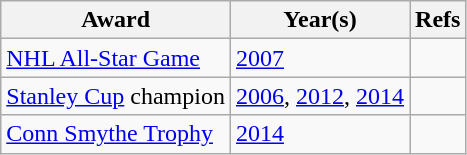<table class="wikitable">
<tr>
<th>Award</th>
<th>Year(s)</th>
<th>Refs</th>
</tr>
<tr>
<td><a href='#'>NHL All-Star Game</a></td>
<td><a href='#'>2007</a></td>
<td></td>
</tr>
<tr>
<td><a href='#'>Stanley Cup</a> champion</td>
<td><a href='#'>2006</a>, <a href='#'>2012</a>, <a href='#'>2014</a></td>
<td></td>
</tr>
<tr>
<td><a href='#'>Conn Smythe Trophy</a></td>
<td><a href='#'>2014</a></td>
<td></td>
</tr>
</table>
